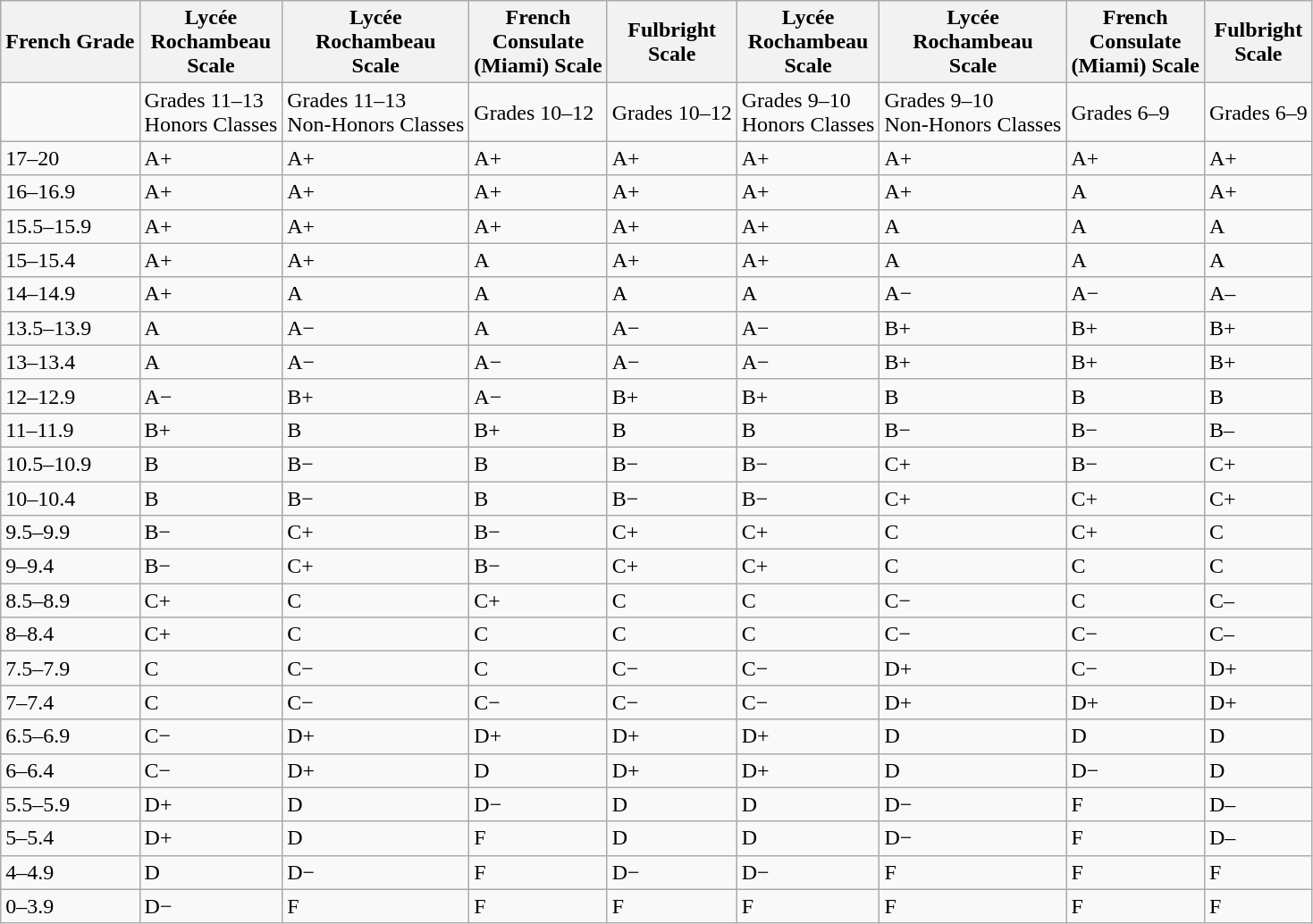<table class="wikitable">
<tr>
<th>French Grade</th>
<th>Lycée<br>Rochambeau<br>Scale</th>
<th>Lycée<br>Rochambeau<br>Scale</th>
<th>French<br>Consulate<br>(Miami) Scale</th>
<th>Fulbright<br>Scale</th>
<th>Lycée<br>Rochambeau<br>Scale</th>
<th>Lycée<br>Rochambeau<br>Scale</th>
<th>French<br>Consulate<br>(Miami) Scale</th>
<th>Fulbright<br>Scale</th>
</tr>
<tr>
<td></td>
<td>Grades 11–13<br>Honors Classes</td>
<td>Grades 11–13<br>Non-Honors Classes</td>
<td>Grades 10–12</td>
<td>Grades 10–12</td>
<td>Grades 9–10<br>Honors Classes</td>
<td>Grades 9–10<br>Non-Honors Classes</td>
<td>Grades 6–9</td>
<td>Grades 6–9</td>
</tr>
<tr>
<td>17–20</td>
<td>A+</td>
<td>A+</td>
<td>A+</td>
<td>A+</td>
<td>A+</td>
<td>A+</td>
<td>A+</td>
<td>A+</td>
</tr>
<tr>
<td>16–16.9</td>
<td>A+</td>
<td>A+</td>
<td>A+</td>
<td>A+</td>
<td>A+</td>
<td>A+</td>
<td>A</td>
<td>A+</td>
</tr>
<tr>
<td>15.5–15.9</td>
<td>A+</td>
<td>A+</td>
<td>A+</td>
<td>A+</td>
<td>A+</td>
<td>A</td>
<td>A</td>
<td>A</td>
</tr>
<tr>
<td>15–15.4</td>
<td>A+</td>
<td>A+</td>
<td>A</td>
<td>A+</td>
<td>A+</td>
<td>A</td>
<td>A</td>
<td>A</td>
</tr>
<tr>
<td>14–14.9</td>
<td>A+</td>
<td>A</td>
<td>A</td>
<td>A</td>
<td>A</td>
<td>A−</td>
<td>A−</td>
<td>A–</td>
</tr>
<tr>
<td>13.5–13.9</td>
<td>A</td>
<td>A−</td>
<td>A</td>
<td>A−</td>
<td>A−</td>
<td>B+</td>
<td>B+</td>
<td>B+</td>
</tr>
<tr>
<td>13–13.4</td>
<td>A</td>
<td>A−</td>
<td>A−</td>
<td>A−</td>
<td>A−</td>
<td>B+</td>
<td>B+</td>
<td>B+</td>
</tr>
<tr>
<td>12–12.9</td>
<td>A−</td>
<td>B+</td>
<td>A−</td>
<td>B+</td>
<td>B+</td>
<td>B</td>
<td>B</td>
<td>B</td>
</tr>
<tr>
<td>11–11.9</td>
<td>B+</td>
<td>B</td>
<td>B+</td>
<td>B</td>
<td>B</td>
<td>B−</td>
<td>B−</td>
<td>B–</td>
</tr>
<tr>
<td>10.5–10.9</td>
<td>B</td>
<td>B−</td>
<td>B</td>
<td>B−</td>
<td>B−</td>
<td>C+</td>
<td>B−</td>
<td>C+</td>
</tr>
<tr>
<td>10–10.4</td>
<td>B</td>
<td>B−</td>
<td>B</td>
<td>B−</td>
<td>B−</td>
<td>C+</td>
<td>C+</td>
<td>C+</td>
</tr>
<tr>
<td>9.5–9.9</td>
<td>B−</td>
<td>C+</td>
<td>B−</td>
<td>C+</td>
<td>C+</td>
<td>C</td>
<td>C+</td>
<td>C</td>
</tr>
<tr>
<td>9–9.4</td>
<td>B−</td>
<td>C+</td>
<td>B−</td>
<td>C+</td>
<td>C+</td>
<td>C</td>
<td>C</td>
<td>C</td>
</tr>
<tr>
<td>8.5–8.9</td>
<td>C+</td>
<td>C</td>
<td>C+</td>
<td>C</td>
<td>C</td>
<td>C−</td>
<td>C</td>
<td>C–</td>
</tr>
<tr>
<td>8–8.4</td>
<td>C+</td>
<td>C</td>
<td>C</td>
<td>C</td>
<td>C</td>
<td>C−</td>
<td>C−</td>
<td>C–</td>
</tr>
<tr>
<td>7.5–7.9</td>
<td>C</td>
<td>C−</td>
<td>C</td>
<td>C−</td>
<td>C−</td>
<td>D+</td>
<td>C−</td>
<td>D+</td>
</tr>
<tr>
<td>7–7.4</td>
<td>C</td>
<td>C−</td>
<td>C−</td>
<td>C−</td>
<td>C−</td>
<td>D+</td>
<td>D+</td>
<td>D+</td>
</tr>
<tr>
<td>6.5–6.9</td>
<td>C−</td>
<td>D+</td>
<td>D+</td>
<td>D+</td>
<td>D+</td>
<td>D</td>
<td>D</td>
<td>D</td>
</tr>
<tr>
<td>6–6.4</td>
<td>C−</td>
<td>D+</td>
<td>D</td>
<td>D+</td>
<td>D+</td>
<td>D</td>
<td>D−</td>
<td>D</td>
</tr>
<tr>
<td>5.5–5.9</td>
<td>D+</td>
<td>D</td>
<td>D−</td>
<td>D</td>
<td>D</td>
<td>D−</td>
<td>F</td>
<td>D–</td>
</tr>
<tr>
<td>5–5.4</td>
<td>D+</td>
<td>D</td>
<td>F</td>
<td>D</td>
<td>D</td>
<td>D−</td>
<td>F</td>
<td>D–</td>
</tr>
<tr>
<td>4–4.9</td>
<td>D</td>
<td>D−</td>
<td>F</td>
<td>D−</td>
<td>D−</td>
<td>F</td>
<td>F</td>
<td>F</td>
</tr>
<tr>
<td>0–3.9</td>
<td>D−</td>
<td>F</td>
<td>F</td>
<td>F</td>
<td>F</td>
<td>F</td>
<td>F</td>
<td>F</td>
</tr>
</table>
